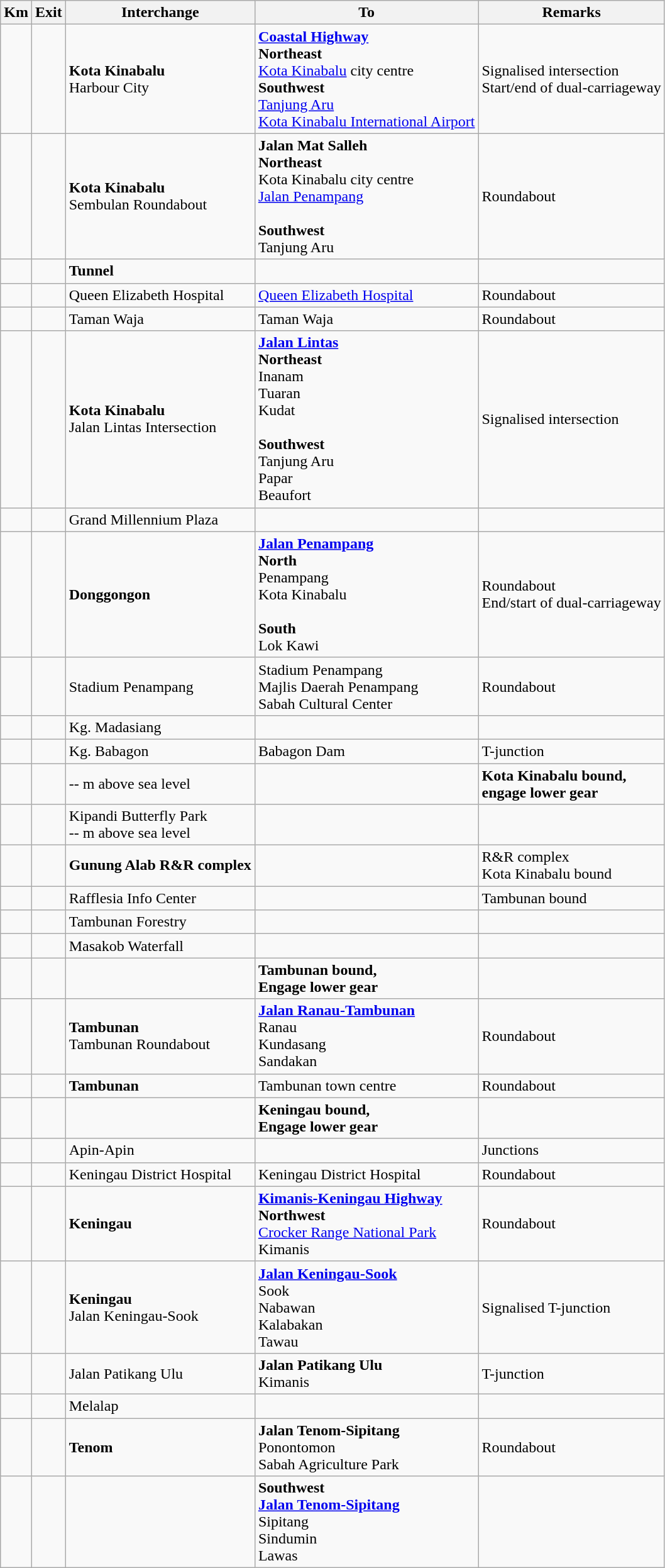<table class="wikitable">
<tr>
<th>Km</th>
<th>Exit</th>
<th>Interchange</th>
<th>To</th>
<th>Remarks</th>
</tr>
<tr>
<td></td>
<td></td>
<td><strong>Kota Kinabalu</strong><br>Harbour City</td>
<td> <strong><a href='#'>Coastal Highway</a></strong><br><strong>Northeast</strong><br><a href='#'>Kota Kinabalu</a> city centre<br><strong>Southwest</strong><br><a href='#'>Tanjung Aru</a><br><a href='#'>Kota Kinabalu International Airport</a></td>
<td>Signalised intersection<br>Start/end of dual-carriageway</td>
</tr>
<tr>
<td></td>
<td></td>
<td><strong>Kota Kinabalu</strong><br>Sembulan Roundabout</td>
<td><strong>Jalan Mat Salleh</strong><br><strong>Northeast</strong><br>Kota Kinabalu city centre<br> <a href='#'>Jalan Penampang</a><br><br><strong>Southwest</strong><br>Tanjung Aru</td>
<td>Roundabout</td>
</tr>
<tr>
<td></td>
<td></td>
<td><strong>Tunnel</strong></td>
<td></td>
<td></td>
</tr>
<tr>
<td></td>
<td></td>
<td>Queen Elizabeth Hospital</td>
<td> <a href='#'>Queen Elizabeth Hospital</a></td>
<td>Roundabout</td>
</tr>
<tr>
<td></td>
<td></td>
<td>Taman Waja</td>
<td>Taman Waja</td>
<td>Roundabout</td>
</tr>
<tr>
<td></td>
<td></td>
<td><strong>Kota Kinabalu</strong><br>Jalan Lintas Intersection</td>
<td> <strong><a href='#'>Jalan Lintas</a></strong><br><strong>Northeast</strong><br>Inanam<br>Tuaran<br>Kudat<br><br><strong>Southwest</strong><br>Tanjung Aru<br>Papar<br>Beaufort</td>
<td>Signalised intersection</td>
</tr>
<tr>
<td></td>
<td></td>
<td>Grand Millennium Plaza</td>
<td></td>
<td></td>
</tr>
<tr>
<td></td>
<td></td>
<td><strong>Donggongon</strong></td>
<td> <strong><a href='#'>Jalan Penampang</a></strong><br><strong>North</strong><br>Penampang<br>Kota Kinabalu<br><br><strong>South</strong><br>Lok Kawi</td>
<td>Roundabout<br>End/start of dual-carriageway</td>
</tr>
<tr>
<td></td>
<td></td>
<td>Stadium Penampang</td>
<td>Stadium Penampang<br>Majlis Daerah Penampang<br>Sabah Cultural Center</td>
<td>Roundabout</td>
</tr>
<tr>
<td></td>
<td></td>
<td>Kg. Madasiang</td>
<td></td>
<td></td>
</tr>
<tr>
<td></td>
<td></td>
<td>Kg. Babagon</td>
<td>Babagon Dam</td>
<td>T-junction</td>
</tr>
<tr>
<td></td>
<td></td>
<td>-- m above sea level</td>
<td></td>
<td><strong>Kota Kinabalu bound,<br>engage lower gear</strong></td>
</tr>
<tr>
<td></td>
<td></td>
<td>Kipandi Butterfly Park<br>-- m above sea level</td>
<td></td>
<td></td>
</tr>
<tr>
<td></td>
<td></td>
<td><strong>Gunung Alab R&R complex</strong></td>
<td>   </td>
<td>R&R complex<br>Kota Kinabalu bound</td>
</tr>
<tr>
<td></td>
<td></td>
<td>Rafflesia Info Center</td>
<td></td>
<td>Tambunan bound</td>
</tr>
<tr>
<td></td>
<td></td>
<td>Tambunan Forestry</td>
<td></td>
<td></td>
</tr>
<tr>
<td></td>
<td></td>
<td>Masakob Waterfall</td>
<td></td>
<td></td>
</tr>
<tr>
<td></td>
<td></td>
<td></td>
<td><strong>Tambunan bound,<br>Engage lower gear</strong></td>
</tr>
<tr>
<td></td>
<td></td>
<td><strong>Tambunan </strong><br>Tambunan Roundabout</td>
<td> <strong><a href='#'>Jalan Ranau-Tambunan</a></strong><br>Ranau<br>Kundasang<br>Sandakan</td>
<td>Roundabout</td>
</tr>
<tr>
<td></td>
<td></td>
<td><strong>Tambunan </strong></td>
<td>Tambunan town centre</td>
<td>Roundabout</td>
</tr>
<tr>
<td></td>
<td></td>
<td></td>
<td><strong>Keningau bound,<br>Engage lower gear</strong></td>
</tr>
<tr>
<td></td>
<td></td>
<td>Apin-Apin</td>
<td></td>
<td>Junctions</td>
</tr>
<tr>
<td></td>
<td></td>
<td>Keningau District Hospital</td>
<td> Keningau District Hospital</td>
<td>Roundabout</td>
</tr>
<tr>
<td></td>
<td></td>
<td><strong>Keningau</strong></td>
<td> <strong><a href='#'>Kimanis-Keningau Highway</a></strong><br><strong>Northwest</strong><br><a href='#'>Crocker Range National Park</a><br>Kimanis</td>
<td>Roundabout</td>
</tr>
<tr>
<td></td>
<td></td>
<td><strong>Keningau</strong><br>Jalan Keningau-Sook</td>
<td><strong><a href='#'>Jalan Keningau-Sook</a></strong><br>Sook<br>Nabawan<br>Kalabakan<br>Tawau</td>
<td>Signalised T-junction</td>
</tr>
<tr>
<td></td>
<td></td>
<td>Jalan Patikang Ulu</td>
<td><strong>Jalan Patikang Ulu</strong><br>Kimanis</td>
<td>T-junction</td>
</tr>
<tr>
<td></td>
<td></td>
<td>Melalap</td>
<td></td>
<td></td>
</tr>
<tr>
<td></td>
<td></td>
<td><strong>Tenom</strong></td>
<td><strong>Jalan Tenom-Sipitang</strong><br>Ponontomon<br>Sabah Agriculture Park</td>
<td>Roundabout</td>
</tr>
<tr>
<td></td>
<td></td>
<td></td>
<td><strong>Southwest</strong><br> <strong><a href='#'>Jalan Tenom-Sipitang</a></strong><br>Sipitang<br>Sindumin<br>Lawas</td>
<td></td>
</tr>
</table>
